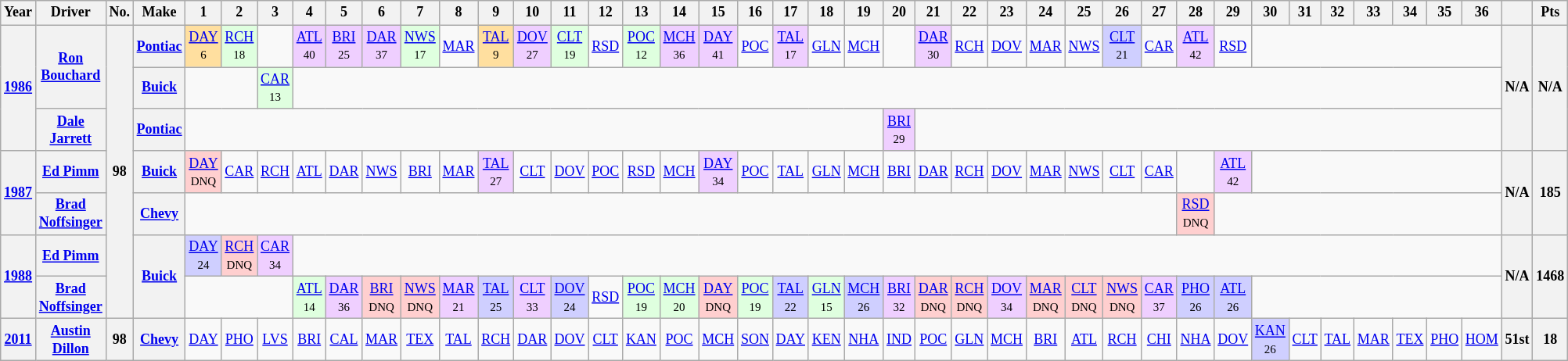<table class="wikitable" style="text-align:center; font-size:75%">
<tr>
<th>Year</th>
<th>Driver</th>
<th>No.</th>
<th>Make</th>
<th>1</th>
<th>2</th>
<th>3</th>
<th>4</th>
<th>5</th>
<th>6</th>
<th>7</th>
<th>8</th>
<th>9</th>
<th>10</th>
<th>11</th>
<th>12</th>
<th>13</th>
<th>14</th>
<th>15</th>
<th>16</th>
<th>17</th>
<th>18</th>
<th>19</th>
<th>20</th>
<th>21</th>
<th>22</th>
<th>23</th>
<th>24</th>
<th>25</th>
<th>26</th>
<th>27</th>
<th>28</th>
<th>29</th>
<th>30</th>
<th>31</th>
<th>32</th>
<th>33</th>
<th>34</th>
<th>35</th>
<th>36</th>
<th></th>
<th>Pts</th>
</tr>
<tr>
<th rowspan=3><a href='#'>1986</a></th>
<th rowspan=2><a href='#'>Ron Bouchard</a></th>
<th rowspan=7>98</th>
<th><a href='#'>Pontiac</a></th>
<td style="background:#FFDF9F;"><a href='#'>DAY</a><br><small>6</small></td>
<td style="background:#DFFFDF;"><a href='#'>RCH</a><br><small>18</small></td>
<td></td>
<td style="background:#EFCFFF;"><a href='#'>ATL</a><br><small>40</small></td>
<td style="background:#EFCFFF;"><a href='#'>BRI</a><br><small>25</small></td>
<td style="background:#EFCFFF;"><a href='#'>DAR</a><br><small>37</small></td>
<td style="background:#DFFFDF;"><a href='#'>NWS</a><br><small>17</small></td>
<td><a href='#'>MAR</a></td>
<td style="background:#FFDF9F;"><a href='#'>TAL</a><br><small>9</small></td>
<td style="background:#EFCFFF;"><a href='#'>DOV</a><br><small>27</small></td>
<td style="background:#DFFFDF;"><a href='#'>CLT</a><br><small>19</small></td>
<td><a href='#'>RSD</a></td>
<td style="background:#DFFFDF;"><a href='#'>POC</a><br><small>12</small></td>
<td style="background:#EFCFFF;"><a href='#'>MCH</a><br><small>36</small></td>
<td style="background:#EFCFFF;"><a href='#'>DAY</a><br><small>41</small></td>
<td><a href='#'>POC</a></td>
<td style="background:#EFCFFF;"><a href='#'>TAL</a><br><small>17</small></td>
<td><a href='#'>GLN</a></td>
<td><a href='#'>MCH</a></td>
<td></td>
<td style="background:#EFCFFF;"><a href='#'>DAR</a><br><small>30</small></td>
<td><a href='#'>RCH</a></td>
<td><a href='#'>DOV</a></td>
<td><a href='#'>MAR</a></td>
<td><a href='#'>NWS</a></td>
<td style="background:#CFCFFF;"><a href='#'>CLT</a><br><small>21</small></td>
<td><a href='#'>CAR</a></td>
<td style="background:#EFCFFF;"><a href='#'>ATL</a><br><small>42</small></td>
<td><a href='#'>RSD</a></td>
<td colspan=7></td>
<th rowspan=3>N/A</th>
<th rowspan=3>N/A</th>
</tr>
<tr>
<th><a href='#'>Buick</a></th>
<td colspan=2></td>
<td style="background:#DFFFDF;"><a href='#'>CAR</a><br><small>13</small></td>
<td colspan=33></td>
</tr>
<tr>
<th><a href='#'>Dale Jarrett</a></th>
<th><a href='#'>Pontiac</a></th>
<td colspan=19></td>
<td style="background:#EFCFFF;"><a href='#'>BRI</a><br><small>29</small></td>
<td colspan=16></td>
</tr>
<tr>
<th rowspan=2><a href='#'>1987</a></th>
<th><a href='#'>Ed Pimm</a></th>
<th><a href='#'>Buick</a></th>
<td style="background:#FFCFCF;"><a href='#'>DAY</a><br><small>DNQ</small></td>
<td><a href='#'>CAR</a></td>
<td><a href='#'>RCH</a></td>
<td><a href='#'>ATL</a></td>
<td><a href='#'>DAR</a></td>
<td><a href='#'>NWS</a></td>
<td><a href='#'>BRI</a></td>
<td><a href='#'>MAR</a></td>
<td style="background:#EFCFFF;"><a href='#'>TAL</a><br><small>27</small></td>
<td><a href='#'>CLT</a></td>
<td><a href='#'>DOV</a></td>
<td><a href='#'>POC</a></td>
<td><a href='#'>RSD</a></td>
<td><a href='#'>MCH</a></td>
<td style="background:#EFCFFF;"><a href='#'>DAY</a><br><small>34</small></td>
<td><a href='#'>POC</a></td>
<td><a href='#'>TAL</a></td>
<td><a href='#'>GLN</a></td>
<td><a href='#'>MCH</a></td>
<td><a href='#'>BRI</a></td>
<td><a href='#'>DAR</a></td>
<td><a href='#'>RCH</a></td>
<td><a href='#'>DOV</a></td>
<td><a href='#'>MAR</a></td>
<td><a href='#'>NWS</a></td>
<td><a href='#'>CLT</a></td>
<td><a href='#'>CAR</a></td>
<td></td>
<td style="background:#EFCFFF;"><a href='#'>ATL</a><br><small>42</small></td>
<td colspan=7></td>
<th rowspan=2>N/A</th>
<th rowspan=2>185</th>
</tr>
<tr>
<th><a href='#'>Brad Noffsinger</a></th>
<th><a href='#'>Chevy</a></th>
<td colspan=27></td>
<td style="background:#FFCFCF;"><a href='#'>RSD</a><br><small>DNQ</small></td>
<td colspan=8></td>
</tr>
<tr>
<th rowspan=2><a href='#'>1988</a></th>
<th><a href='#'>Ed Pimm</a></th>
<th rowspan=2><a href='#'>Buick</a></th>
<td style="background:#CFCFFF;"><a href='#'>DAY</a><br><small>24</small></td>
<td style="background:#FFCFCF;"><a href='#'>RCH</a><br><small>DNQ</small></td>
<td style="background:#EFCFFF;"><a href='#'>CAR</a><br><small>34</small></td>
<td colspan=33></td>
<th rowspan=2>N/A</th>
<th rowspan=2>1468</th>
</tr>
<tr>
<th><a href='#'>Brad Noffsinger</a></th>
<td colspan=3></td>
<td style="background:#DFFFDF;"><a href='#'>ATL</a><br><small>14</small></td>
<td style="background:#EFCFFF;"><a href='#'>DAR</a><br><small>36</small></td>
<td style="background:#FFCFCF;"><a href='#'>BRI</a><br><small>DNQ</small></td>
<td style="background:#FFCFCF;"><a href='#'>NWS</a><br><small>DNQ</small></td>
<td style="background:#EFCFFF;"><a href='#'>MAR</a><br><small>21</small></td>
<td style="background:#CFCFFF;"><a href='#'>TAL</a><br><small>25</small></td>
<td style="background:#EFCFFF;"><a href='#'>CLT</a><br><small>33</small></td>
<td style="background:#CFCFFF;"><a href='#'>DOV</a><br><small>24</small></td>
<td><a href='#'>RSD</a></td>
<td style="background:#DFFFDF;"><a href='#'>POC</a><br><small>19</small></td>
<td style="background:#DFFFDF;"><a href='#'>MCH</a><br><small>20</small></td>
<td style="background:#FFCFCF;"><a href='#'>DAY</a><br><small>DNQ</small></td>
<td style="background:#DFFFDF;"><a href='#'>POC</a><br><small>19</small></td>
<td style="background:#CFCFFF;"><a href='#'>TAL</a><br><small>22</small></td>
<td style="background:#DFFFDF;"><a href='#'>GLN</a><br><small>15</small></td>
<td style="background:#CFCFFF;"><a href='#'>MCH</a><br><small>26</small></td>
<td style="background:#EFCFFF;"><a href='#'>BRI</a><br><small>32</small></td>
<td style="background:#FFCFCF;"><a href='#'>DAR</a><br><small>DNQ</small></td>
<td style="background:#FFCFCF;"><a href='#'>RCH</a><br><small>DNQ</small></td>
<td style="background:#EFCFFF;"><a href='#'>DOV</a><br><small>34</small></td>
<td style="background:#FFCFCF;"><a href='#'>MAR</a><br><small>DNQ</small></td>
<td style="background:#FFCFCF;"><a href='#'>CLT</a><br><small>DNQ</small></td>
<td style="background:#FFCFCF;"><a href='#'>NWS</a><br><small>DNQ</small></td>
<td style="background:#EFCFFF;"><a href='#'>CAR</a><br><small>37</small></td>
<td style="background:#CFCFFF;"><a href='#'>PHO</a><br><small>26</small></td>
<td style="background:#CFCFFF;"><a href='#'>ATL</a><br><small>26</small></td>
<td colspan=7></td>
</tr>
<tr>
<th><a href='#'>2011</a></th>
<th><a href='#'>Austin Dillon</a></th>
<th>98</th>
<th><a href='#'>Chevy</a></th>
<td><a href='#'>DAY</a></td>
<td><a href='#'>PHO</a></td>
<td><a href='#'>LVS</a></td>
<td><a href='#'>BRI</a></td>
<td><a href='#'>CAL</a></td>
<td><a href='#'>MAR</a></td>
<td><a href='#'>TEX</a></td>
<td><a href='#'>TAL</a></td>
<td><a href='#'>RCH</a></td>
<td><a href='#'>DAR</a></td>
<td><a href='#'>DOV</a></td>
<td><a href='#'>CLT</a></td>
<td><a href='#'>KAN</a></td>
<td><a href='#'>POC</a></td>
<td><a href='#'>MCH</a></td>
<td><a href='#'>SON</a></td>
<td><a href='#'>DAY</a></td>
<td><a href='#'>KEN</a></td>
<td><a href='#'>NHA</a></td>
<td><a href='#'>IND</a></td>
<td><a href='#'>POC</a></td>
<td><a href='#'>GLN</a></td>
<td><a href='#'>MCH</a></td>
<td><a href='#'>BRI</a></td>
<td><a href='#'>ATL</a></td>
<td><a href='#'>RCH</a></td>
<td><a href='#'>CHI</a></td>
<td><a href='#'>NHA</a></td>
<td><a href='#'>DOV</a></td>
<td style="background:#CFCFFF;"><a href='#'>KAN</a><br><small>26</small></td>
<td><a href='#'>CLT</a></td>
<td><a href='#'>TAL</a></td>
<td><a href='#'>MAR</a></td>
<td><a href='#'>TEX</a></td>
<td><a href='#'>PHO</a></td>
<td><a href='#'>HOM</a></td>
<th>51st</th>
<th>18</th>
</tr>
</table>
